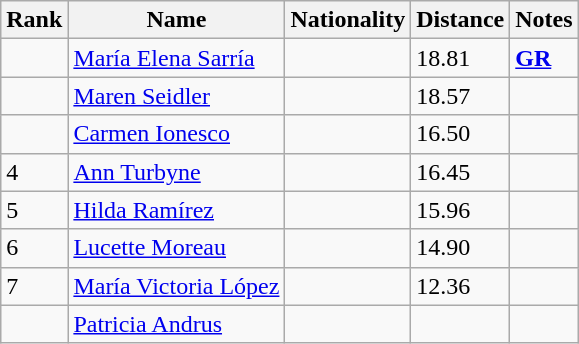<table class="wikitable sortable">
<tr>
<th>Rank</th>
<th>Name</th>
<th>Nationality</th>
<th>Distance</th>
<th>Notes</th>
</tr>
<tr>
<td></td>
<td><a href='#'>María Elena Sarría</a></td>
<td></td>
<td>18.81</td>
<td><strong><a href='#'>GR</a></strong></td>
</tr>
<tr>
<td></td>
<td><a href='#'>Maren Seidler</a></td>
<td></td>
<td>18.57</td>
<td></td>
</tr>
<tr>
<td></td>
<td><a href='#'>Carmen Ionesco</a></td>
<td></td>
<td>16.50</td>
<td></td>
</tr>
<tr>
<td>4</td>
<td><a href='#'>Ann Turbyne</a></td>
<td></td>
<td>16.45</td>
<td></td>
</tr>
<tr>
<td>5</td>
<td><a href='#'>Hilda Ramírez</a></td>
<td></td>
<td>15.96</td>
<td></td>
</tr>
<tr>
<td>6</td>
<td><a href='#'>Lucette Moreau</a></td>
<td></td>
<td>14.90</td>
<td></td>
</tr>
<tr>
<td>7</td>
<td><a href='#'>María Victoria López</a></td>
<td></td>
<td>12.36</td>
<td></td>
</tr>
<tr>
<td></td>
<td><a href='#'>Patricia Andrus</a></td>
<td></td>
<td></td>
<td></td>
</tr>
</table>
